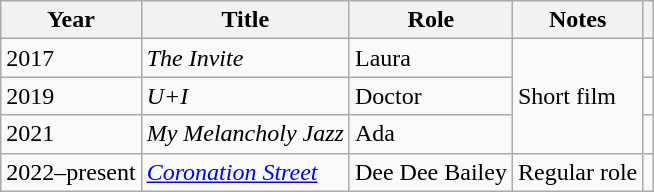<table class="wikitable">
<tr>
<th>Year</th>
<th>Title</th>
<th>Role</th>
<th>Notes</th>
<th></th>
</tr>
<tr>
<td>2017</td>
<td><em>The Invite</em></td>
<td>Laura</td>
<td rowspan="3">Short film</td>
<td align="center"></td>
</tr>
<tr>
<td>2019</td>
<td><em>U+I</em></td>
<td>Doctor</td>
<td align="center"></td>
</tr>
<tr>
<td>2021</td>
<td><em>My Melancholy Jazz</em></td>
<td>Ada</td>
<td align="center"></td>
</tr>
<tr>
<td>2022–present</td>
<td><em><a href='#'>Coronation Street</a></em></td>
<td>Dee Dee Bailey</td>
<td>Regular role</td>
<td align="center"></td>
</tr>
</table>
